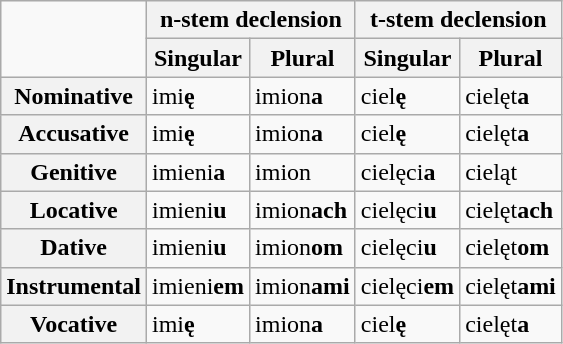<table class="wikitable">
<tr>
<td rowspan="2"></td>
<th colspan="2">n-stem declension</th>
<th colspan="2">t-stem declension</th>
</tr>
<tr>
<th>Singular</th>
<th>Plural</th>
<th>Singular</th>
<th>Plural</th>
</tr>
<tr>
<th>Nominative</th>
<td>imi<strong>ę</strong></td>
<td>imion<strong>a</strong></td>
<td>ciel<strong>ę</strong></td>
<td>cielęt<strong>a</strong></td>
</tr>
<tr>
<th>Accusative</th>
<td>imi<strong>ę</strong></td>
<td>imion<strong>a</strong></td>
<td>ciel<strong>ę</strong></td>
<td>cielęt<strong>a</strong></td>
</tr>
<tr>
<th>Genitive</th>
<td>imieni<strong>a</strong></td>
<td>imion</td>
<td>cielęci<strong>a</strong></td>
<td>cieląt</td>
</tr>
<tr>
<th>Locative</th>
<td>imieni<strong>u</strong></td>
<td>imion<strong>ach</strong></td>
<td>cielęci<strong>u</strong></td>
<td>cielęt<strong>ach</strong></td>
</tr>
<tr>
<th>Dative</th>
<td>imieni<strong>u</strong></td>
<td>imion<strong>om</strong></td>
<td>cielęci<strong>u</strong></td>
<td>cielęt<strong>om</strong></td>
</tr>
<tr>
<th>Instrumental</th>
<td>imieni<strong>em</strong></td>
<td>imion<strong>ami</strong></td>
<td>cielęci<strong>em</strong></td>
<td>cielęt<strong>ami</strong></td>
</tr>
<tr>
<th>Vocative</th>
<td>imi<strong>ę</strong></td>
<td>imion<strong>a</strong></td>
<td>ciel<strong>ę</strong></td>
<td>cielęt<strong>a</strong></td>
</tr>
</table>
